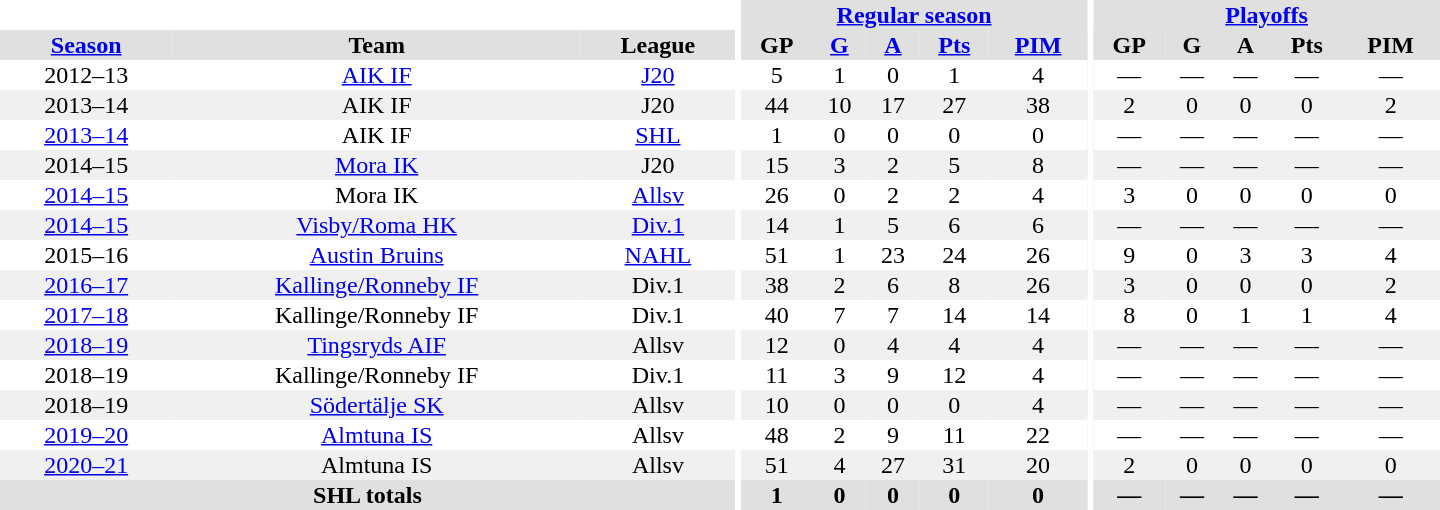<table border="0" cellpadding="1" cellspacing="0" style="text-align:center; width:60em">
<tr bgcolor="#e0e0e0">
<th colspan="3" bgcolor="#ffffff"></th>
<th rowspan="99" bgcolor="#ffffff"></th>
<th colspan="5"><a href='#'>Regular season</a></th>
<th rowspan="99" bgcolor="#ffffff"></th>
<th colspan="5"><a href='#'>Playoffs</a></th>
</tr>
<tr bgcolor="#e0e0e0">
<th><a href='#'>Season</a></th>
<th>Team</th>
<th>League</th>
<th>GP</th>
<th><a href='#'>G</a></th>
<th><a href='#'>A</a></th>
<th><a href='#'>Pts</a></th>
<th><a href='#'>PIM</a></th>
<th>GP</th>
<th>G</th>
<th>A</th>
<th>Pts</th>
<th>PIM</th>
</tr>
<tr>
<td>2012–13</td>
<td><a href='#'>AIK IF</a></td>
<td><a href='#'>J20</a></td>
<td>5</td>
<td>1</td>
<td>0</td>
<td>1</td>
<td>4</td>
<td>—</td>
<td>—</td>
<td>—</td>
<td>—</td>
<td>—</td>
</tr>
<tr bgcolor="#f0f0f0">
<td>2013–14</td>
<td>AIK IF</td>
<td>J20</td>
<td>44</td>
<td>10</td>
<td>17</td>
<td>27</td>
<td>38</td>
<td>2</td>
<td>0</td>
<td>0</td>
<td>0</td>
<td>2</td>
</tr>
<tr ALIGN="center">
<td><a href='#'>2013–14</a></td>
<td>AIK IF</td>
<td><a href='#'>SHL</a></td>
<td>1</td>
<td>0</td>
<td>0</td>
<td>0</td>
<td>0</td>
<td>—</td>
<td>—</td>
<td>—</td>
<td>—</td>
<td>—</td>
</tr>
<tr bgcolor="#f0f0f0">
<td>2014–15</td>
<td><a href='#'>Mora IK</a></td>
<td>J20</td>
<td>15</td>
<td>3</td>
<td>2</td>
<td>5</td>
<td>8</td>
<td>—</td>
<td>—</td>
<td>—</td>
<td>—</td>
<td>—</td>
</tr>
<tr ALIGN="center">
<td><a href='#'>2014–15</a></td>
<td>Mora IK</td>
<td><a href='#'>Allsv</a></td>
<td>26</td>
<td>0</td>
<td>2</td>
<td>2</td>
<td>4</td>
<td>3</td>
<td>0</td>
<td>0</td>
<td>0</td>
<td>0</td>
</tr>
<tr bgcolor="#f0f0f0">
<td><a href='#'>2014–15</a></td>
<td><a href='#'>Visby/Roma HK</a></td>
<td><a href='#'>Div.1</a></td>
<td>14</td>
<td>1</td>
<td>5</td>
<td>6</td>
<td>6</td>
<td>—</td>
<td>—</td>
<td>—</td>
<td>—</td>
<td>—</td>
</tr>
<tr>
<td 2015–16 NAHL season>2015–16</td>
<td><a href='#'>Austin Bruins</a></td>
<td><a href='#'>NAHL</a></td>
<td>51</td>
<td>1</td>
<td>23</td>
<td>24</td>
<td>26</td>
<td>9</td>
<td>0</td>
<td>3</td>
<td>3</td>
<td>4</td>
</tr>
<tr bgcolor="#f0f0f0">
<td><a href='#'>2016–17</a></td>
<td><a href='#'>Kallinge/Ronneby IF</a></td>
<td>Div.1</td>
<td>38</td>
<td>2</td>
<td>6</td>
<td>8</td>
<td>26</td>
<td>3</td>
<td>0</td>
<td>0</td>
<td>0</td>
<td>2</td>
</tr>
<tr>
<td><a href='#'>2017–18</a></td>
<td>Kallinge/Ronneby IF</td>
<td>Div.1</td>
<td>40</td>
<td>7</td>
<td>7</td>
<td>14</td>
<td>14</td>
<td>8</td>
<td>0</td>
<td>1</td>
<td>1</td>
<td>4</td>
</tr>
<tr bgcolor="#f0f0f0">
<td><a href='#'>2018–19</a></td>
<td><a href='#'>Tingsryds AIF</a></td>
<td>Allsv</td>
<td>12</td>
<td>0</td>
<td>4</td>
<td>4</td>
<td>4</td>
<td>—</td>
<td>—</td>
<td>—</td>
<td>—</td>
<td>—</td>
</tr>
<tr>
<td 2018–19 Hockeyettan season>2018–19</td>
<td>Kallinge/Ronneby IF</td>
<td>Div.1</td>
<td>11</td>
<td>3</td>
<td>9</td>
<td>12</td>
<td>4</td>
<td>—</td>
<td>—</td>
<td>—</td>
<td>—</td>
<td>—</td>
</tr>
<tr bgcolor="#f0f0f0">
<td>2018–19</td>
<td><a href='#'>Södertälje SK</a></td>
<td>Allsv</td>
<td>10</td>
<td>0</td>
<td>0</td>
<td>0</td>
<td>4</td>
<td>—</td>
<td>—</td>
<td>—</td>
<td>—</td>
<td>—</td>
</tr>
<tr>
<td><a href='#'>2019–20</a></td>
<td><a href='#'>Almtuna IS</a></td>
<td>Allsv</td>
<td>48</td>
<td>2</td>
<td>9</td>
<td>11</td>
<td>22</td>
<td>—</td>
<td>—</td>
<td>—</td>
<td>—</td>
<td>—</td>
</tr>
<tr bgcolor="#f0f0f0">
<td><a href='#'>2020–21</a></td>
<td>Almtuna IS</td>
<td>Allsv</td>
<td>51</td>
<td>4</td>
<td>27</td>
<td>31</td>
<td>20</td>
<td>2</td>
<td>0</td>
<td>0</td>
<td>0</td>
<td>0</td>
</tr>
<tr ALIGN="center" bgcolor="#e0e0e0">
<th colspan=3>SHL totals</th>
<th>1</th>
<th>0</th>
<th>0</th>
<th>0</th>
<th>0</th>
<th>—</th>
<th>—</th>
<th>—</th>
<th>—</th>
<th>—</th>
</tr>
</table>
